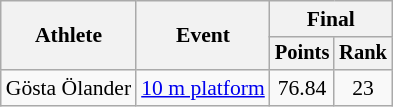<table class="wikitable" style="font-size:90%;">
<tr>
<th rowspan=2>Athlete</th>
<th rowspan=2>Event</th>
<th colspan=2>Final</th>
</tr>
<tr style="font-size:95%">
<th>Points</th>
<th>Rank</th>
</tr>
<tr align=center>
<td align=left>Gösta Ölander</td>
<td align=left><a href='#'>10 m platform</a></td>
<td>76.84</td>
<td>23</td>
</tr>
</table>
